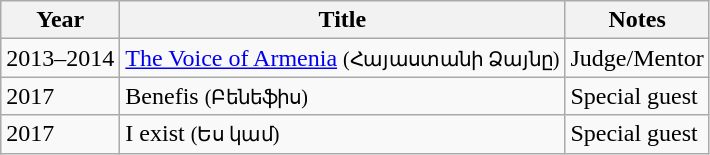<table class="wikitable sortable">
<tr>
<th>Year</th>
<th>Title</th>
<th class="unsortable">Notes</th>
</tr>
<tr>
<td>2013–2014</td>
<td><a href='#'>The Voice of Armenia</a>  <small> (Հայաստանի Ձայնը)</small></td>
<td>Judge/Mentor</td>
</tr>
<tr>
<td>2017</td>
<td>Benefis <small> (Բենեֆիս)</small></td>
<td>Special guest</td>
</tr>
<tr>
<td>2017</td>
<td>I exist <small> (Ես կամ)</small></td>
<td>Special guest</td>
</tr>
</table>
